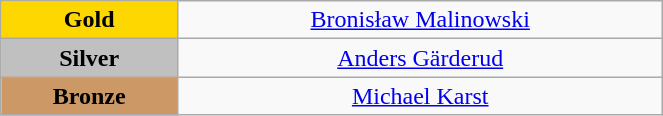<table class="wikitable" style="text-align:center; " width="35%">
<tr>
<td bgcolor="gold"><strong>Gold</strong></td>
<td><a href='#'>Bronisław Malinowski</a><br>  <small><em></em></small></td>
</tr>
<tr>
<td bgcolor="silver"><strong>Silver</strong></td>
<td><a href='#'>Anders Gärderud</a><br>  <small><em></em></small></td>
</tr>
<tr>
<td bgcolor="CC9966"><strong>Bronze</strong></td>
<td><a href='#'>Michael Karst</a><br>  <small><em></em></small></td>
</tr>
</table>
